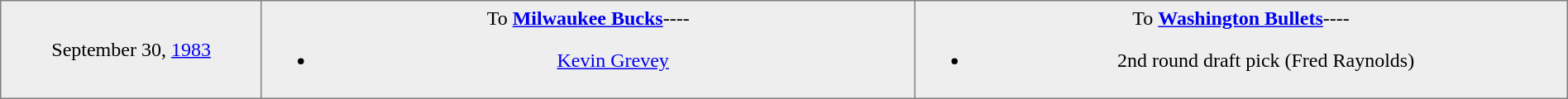<table border="1" style="border-collapse:collapse; text-align:center; width:100%;"  cellpadding="5">
<tr style="background:#eee;">
<td style="width:12%">September 30, <a href='#'>1983</a></td>
<td style="width:30%; vertical-align:top;">To <strong><a href='#'>Milwaukee Bucks</a></strong>----<br><ul><li><a href='#'>Kevin Grevey</a></li></ul></td>
<td style="width:30%; vertical-align:top;">To <strong><a href='#'>Washington Bullets</a></strong>----<br><ul><li>2nd round draft pick (Fred Raynolds)</li></ul></td>
</tr>
</table>
